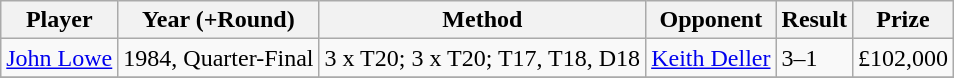<table class="wikitable sortable">
<tr>
<th>Player</th>
<th>Year (+Round)</th>
<th>Method</th>
<th>Opponent</th>
<th>Result</th>
<th>Prize</th>
</tr>
<tr>
<td> <a href='#'>John Lowe</a></td>
<td>1984, Quarter-Final</td>
<td>3 x T20; 3 x T20; T17, T18, D18</td>
<td> <a href='#'>Keith Deller</a></td>
<td>3–1</td>
<td>£102,000</td>
</tr>
<tr>
</tr>
</table>
